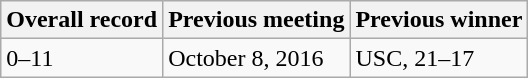<table class="wikitable">
<tr>
<th>Overall record</th>
<th>Previous meeting</th>
<th>Previous winner</th>
</tr>
<tr>
<td>0–11</td>
<td>October 8, 2016</td>
<td>USC, 21–17</td>
</tr>
</table>
